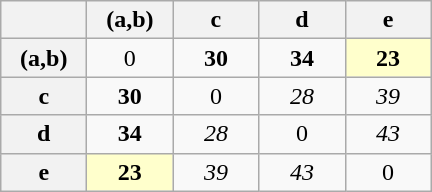<table class="wikitable" style="text-align: center">
<tr>
<th style="width: 50px;"></th>
<th style="width: 50px;">(a,b)</th>
<th style="width: 50px;">c</th>
<th style="width: 50px;">d</th>
<th style="width: 50px;">e</th>
</tr>
<tr>
<th>(a,b)</th>
<td>0</td>
<td><strong>30</strong></td>
<td><strong>34</strong></td>
<td style=background:#ffffcc;><strong>23</strong></td>
</tr>
<tr>
<th>c</th>
<td><strong>30</strong></td>
<td>0</td>
<td><em>28</em></td>
<td><em>39</em></td>
</tr>
<tr>
<th>d</th>
<td><strong>34</strong></td>
<td><em>28</em></td>
<td>0</td>
<td><em>43</em></td>
</tr>
<tr>
<th>e</th>
<td style=background:#ffffcc;><strong>23</strong></td>
<td><em>39</em></td>
<td><em>43</em></td>
<td>0</td>
</tr>
</table>
